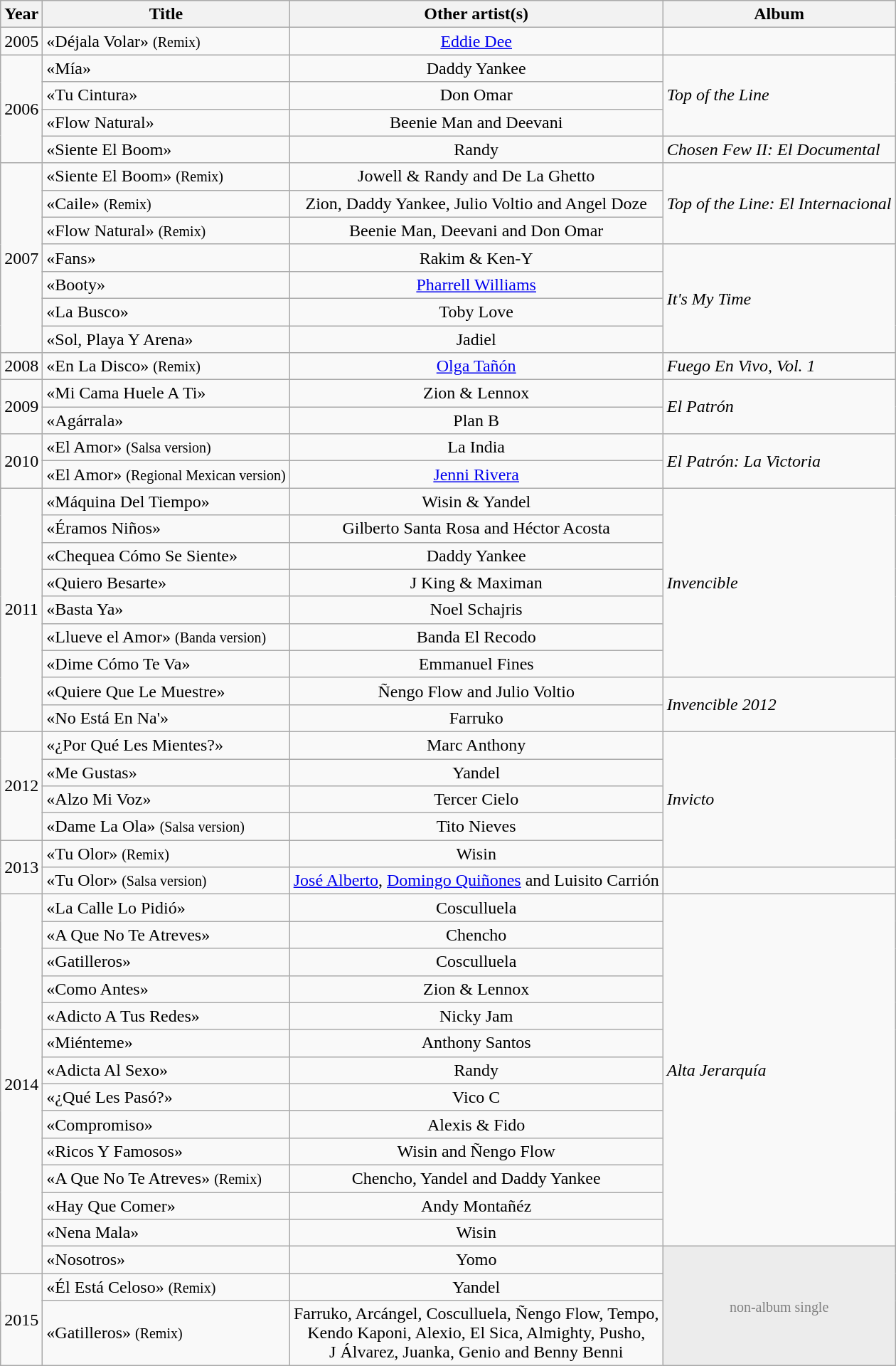<table class="wikitable">
<tr>
<th align="center">Year</th>
<th align="center">Title</th>
<th align="center">Other artist(s)</th>
<th align="center">Album</th>
</tr>
<tr>
<td align="center">2005</td>
<td>«Déjala Volar» <small>(Remix)</small></td>
<td align="center"><a href='#'>Eddie Dee</a></td>
<td></td>
</tr>
<tr>
<td align="center" rowspan="4">2006</td>
<td>«Mía»</td>
<td align="center">Daddy Yankee</td>
<td rowspan="3"><em>Top of the Line</em></td>
</tr>
<tr>
<td>«Tu Cintura»</td>
<td align="center">Don Omar</td>
</tr>
<tr>
<td>«Flow Natural»</td>
<td align="center">Beenie Man and Deevani</td>
</tr>
<tr>
<td>«Siente El Boom»</td>
<td align="center">Randy</td>
<td><em>Chosen Few II: El Documental</em></td>
</tr>
<tr>
<td align="center" rowspan="7">2007</td>
<td>«Siente El Boom» <small>(Remix)</small></td>
<td align="center">Jowell & Randy and De La Ghetto</td>
<td rowspan="3"><em>Top of the Line: El Internacional</em></td>
</tr>
<tr>
<td>«Caile» <small>(Remix)</small></td>
<td align="center">Zion, Daddy Yankee, Julio Voltio and Angel Doze</td>
</tr>
<tr>
<td>«Flow Natural» <small>(Remix)</small></td>
<td align="center">Beenie Man, Deevani and Don Omar</td>
</tr>
<tr>
<td>«Fans»</td>
<td align="center">Rakim & Ken-Y</td>
<td rowspan="4"><em>It's My Time</em></td>
</tr>
<tr>
<td>«Booty»</td>
<td align="center"><a href='#'>Pharrell Williams</a></td>
</tr>
<tr>
<td>«La Busco»</td>
<td align="center">Toby Love</td>
</tr>
<tr>
<td>«Sol, Playa Y Arena»</td>
<td align="center">Jadiel</td>
</tr>
<tr>
<td align="center">2008</td>
<td>«En La Disco» <small>(Remix)</small></td>
<td align="center"><a href='#'>Olga Tañón</a></td>
<td><em>Fuego En Vivo, Vol. 1</em></td>
</tr>
<tr>
<td align="center" rowspan="2">2009</td>
<td>«Mi Cama Huele A Ti»</td>
<td align="center">Zion & Lennox</td>
<td rowspan="2"><em>El Patrón</em></td>
</tr>
<tr>
<td>«Agárrala»</td>
<td align="center">Plan B</td>
</tr>
<tr>
<td align="center" rowspan="2">2010</td>
<td>«El Amor» <small>(Salsa version)</small></td>
<td align="center">La India</td>
<td rowspan="2"><em>El Patrón: La Victoria</em></td>
</tr>
<tr>
<td>«El Amor» <small>(Regional Mexican version)</small></td>
<td align="center"><a href='#'>Jenni Rivera</a></td>
</tr>
<tr>
<td align="center" rowspan="9">2011</td>
<td>«Máquina Del Tiempo»</td>
<td align="center">Wisin & Yandel</td>
<td rowspan="7"><em>Invencible</em></td>
</tr>
<tr>
<td>«Éramos Niños»</td>
<td align="center">Gilberto Santa Rosa and Héctor Acosta</td>
</tr>
<tr>
<td>«Chequea Cómo Se Siente»</td>
<td align="center">Daddy Yankee</td>
</tr>
<tr>
<td>«Quiero Besarte»</td>
<td align="center">J King & Maximan</td>
</tr>
<tr>
<td>«Basta Ya»</td>
<td align="center">Noel Schajris</td>
</tr>
<tr>
<td>«Llueve el Amor» <small>(Banda version)</small></td>
<td align="center">Banda El Recodo</td>
</tr>
<tr>
<td>«Dime Cómo Te Va»</td>
<td align="center">Emmanuel Fines</td>
</tr>
<tr>
<td>«Quiere Que Le Muestre»</td>
<td align="center">Ñengo Flow and Julio Voltio</td>
<td rowspan="2"><em>Invencible 2012</em></td>
</tr>
<tr>
<td>«No Está En Na'»</td>
<td align="center">Farruko</td>
</tr>
<tr>
<td align="center" rowspan="4">2012</td>
<td>«¿Por Qué Les Mientes?»</td>
<td align="center">Marc Anthony</td>
<td rowspan="5"><em>Invicto</em></td>
</tr>
<tr>
<td>«Me Gustas»</td>
<td align="center">Yandel</td>
</tr>
<tr>
<td>«Alzo Mi Voz»</td>
<td align="center">Tercer Cielo</td>
</tr>
<tr>
<td>«Dame La Ola» <small>(Salsa version)</small></td>
<td align="center">Tito Nieves</td>
</tr>
<tr>
<td align="center" rowspan="2">2013</td>
<td>«Tu Olor» <small>(Remix)</small></td>
<td align="center">Wisin</td>
</tr>
<tr>
<td>«Tu Olor» <small>(Salsa version)</small></td>
<td align="center"><a href='#'>José Alberto</a>, <a href='#'>Domingo Quiñones</a> and Luisito Carrión</td>
<td></td>
</tr>
<tr>
<td align="center" rowspan="14">2014</td>
<td>«La Calle Lo Pidió»</td>
<td align="center">Cosculluela</td>
<td rowspan="13"><em>Alta Jerarquía</em></td>
</tr>
<tr>
<td>«A Que No Te Atreves»</td>
<td align="center">Chencho</td>
</tr>
<tr>
<td>«Gatilleros»</td>
<td align="center">Cosculluela</td>
</tr>
<tr>
<td>«Como Antes»</td>
<td align="center">Zion & Lennox</td>
</tr>
<tr>
<td>«Adicto A Tus Redes»</td>
<td align="center">Nicky Jam</td>
</tr>
<tr>
<td>«Miénteme»</td>
<td align="center">Anthony Santos</td>
</tr>
<tr>
<td>«Adicta Al Sexo»</td>
<td align="center">Randy</td>
</tr>
<tr>
<td>«¿Qué Les Pasó?»</td>
<td align="center">Vico C</td>
</tr>
<tr>
<td>«Compromiso»</td>
<td align="center">Alexis & Fido</td>
</tr>
<tr>
<td>«Ricos Y Famosos»</td>
<td align="center">Wisin and Ñengo Flow</td>
</tr>
<tr>
<td>«A Que No Te Atreves» <small>(Remix)</small></td>
<td align="center">Chencho, Yandel and Daddy Yankee</td>
</tr>
<tr>
<td>«Hay Que Comer»</td>
<td align="center">Andy Montañéz</td>
</tr>
<tr>
<td>«Nena Mala»</td>
<td align="center">Wisin</td>
</tr>
<tr>
<td>«Nosotros»</td>
<td align="center">Yomo</td>
<td rowspan="3" style="background: #ececec; color: grey; vertical-align: middle; text-align: center; " class="table-na"><small>non-album single</small></td>
</tr>
<tr>
<td align="center" rowspan="2">2015</td>
<td>«Él Está Celoso» <small>(Remix)</small></td>
<td align="center">Yandel</td>
</tr>
<tr>
<td>«Gatilleros» <small>(Remix)</small></td>
<td align="center">Farruko, Arcángel, Cosculluela, Ñengo Flow, Tempo,<br>Kendo Kaponi, Alexio, El Sica, Almighty, Pusho,<br>J Álvarez, Juanka, Genio and Benny Benni</td>
</tr>
</table>
